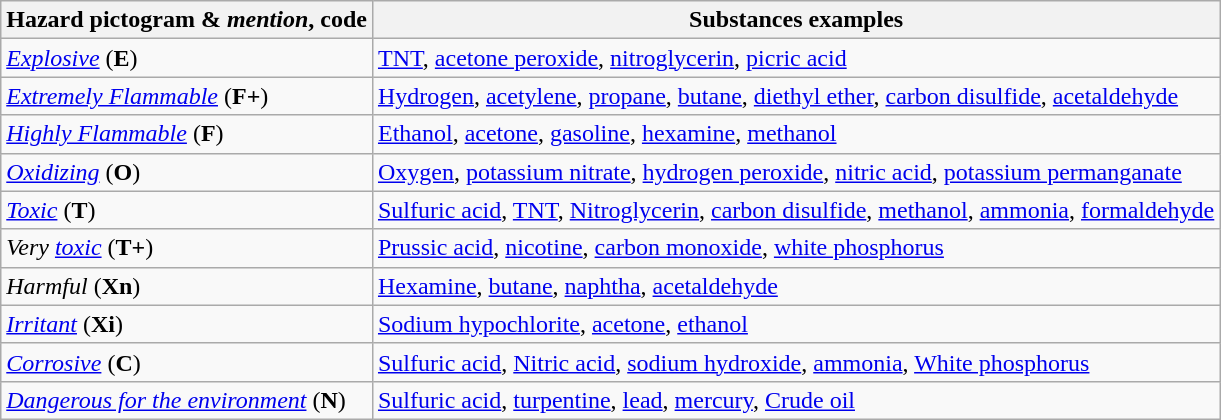<table class="wikitable">
<tr>
<th>Hazard pictogram & <em>mention</em>, <strong>code</strong></th>
<th>Substances examples</th>
</tr>
<tr>
<td><em> <a href='#'>Explosive</a></em> (<strong>E</strong>)</td>
<td><a href='#'>TNT</a>, <a href='#'>acetone peroxide</a>, <a href='#'>nitroglycerin</a>, <a href='#'>picric acid</a></td>
</tr>
<tr>
<td><em><a href='#'>Extremely Flammable</a></em> (<strong>F+</strong>)</td>
<td><a href='#'>Hydrogen</a>, <a href='#'>acetylene</a>, <a href='#'>propane</a>, <a href='#'>butane</a>, <a href='#'>diethyl ether</a>, <a href='#'>carbon disulfide</a>, <a href='#'>acetaldehyde</a></td>
</tr>
<tr>
<td><em><a href='#'>Highly Flammable</a></em> (<strong>F</strong>)</td>
<td><a href='#'>Ethanol</a>, <a href='#'>acetone</a>, <a href='#'>gasoline</a>, <a href='#'>hexamine</a>, <a href='#'>methanol</a></td>
</tr>
<tr>
<td><em><a href='#'>Oxidizing</a></em> (<strong>O</strong>)</td>
<td><a href='#'>Oxygen</a>, <a href='#'>potassium nitrate</a>, <a href='#'>hydrogen peroxide</a>, <a href='#'>nitric acid</a>, <a href='#'>potassium permanganate</a></td>
</tr>
<tr>
<td><em><a href='#'>Toxic</a></em> (<strong>T</strong>)</td>
<td><a href='#'>Sulfuric acid</a>, <a href='#'>TNT</a>, <a href='#'>Nitroglycerin</a>, <a href='#'>carbon disulfide</a>, <a href='#'>methanol</a>, <a href='#'>ammonia</a>, <a href='#'>formaldehyde</a></td>
</tr>
<tr>
<td><em>Very <a href='#'>toxic</a></em> (<strong>T+</strong>)</td>
<td><a href='#'>Prussic acid</a>, <a href='#'>nicotine</a>, <a href='#'>carbon monoxide</a>, <a href='#'>white phosphorus</a></td>
</tr>
<tr>
<td><em>Harmful</em> (<strong>Xn</strong>)</td>
<td><a href='#'>Hexamine</a>, <a href='#'>butane</a>, <a href='#'>naphtha</a>, <a href='#'>acetaldehyde</a></td>
</tr>
<tr>
<td><em><a href='#'>Irritant</a></em> (<strong>Xi</strong>)</td>
<td><a href='#'>Sodium hypochlorite</a>, <a href='#'>acetone</a>, <a href='#'>ethanol</a></td>
</tr>
<tr>
<td><em><a href='#'>Corrosive</a></em> (<strong>C</strong>)</td>
<td><a href='#'>Sulfuric acid</a>, <a href='#'>Nitric acid</a>, <a href='#'>sodium hydroxide</a>, <a href='#'>ammonia</a>, <a href='#'>White phosphorus</a></td>
</tr>
<tr>
<td><em><a href='#'>Dangerous for the environment</a></em> (<strong>N</strong>)</td>
<td><a href='#'>Sulfuric acid</a>, <a href='#'>turpentine</a>, <a href='#'>lead</a>, <a href='#'>mercury</a>, <a href='#'>Crude oil</a></td>
</tr>
</table>
